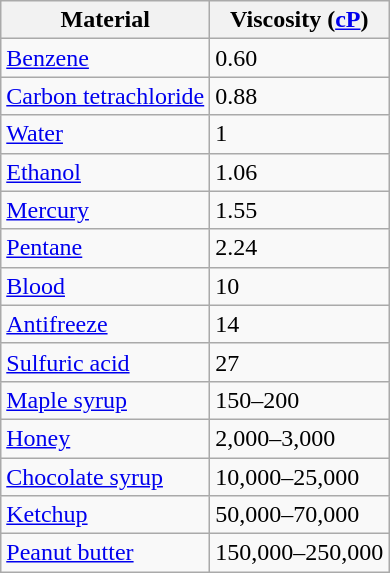<table class="wikitable">
<tr>
<th>Material</th>
<th>Viscosity (<a href='#'>cP</a>)</th>
</tr>
<tr>
<td><a href='#'>Benzene</a></td>
<td>0.60</td>
</tr>
<tr>
<td><a href='#'>Carbon tetrachloride</a></td>
<td>0.88</td>
</tr>
<tr>
<td><a href='#'>Water</a></td>
<td>1</td>
</tr>
<tr>
<td><a href='#'>Ethanol</a></td>
<td>1.06</td>
</tr>
<tr>
<td><a href='#'>Mercury</a></td>
<td>1.55</td>
</tr>
<tr>
<td><a href='#'>Pentane</a></td>
<td>2.24</td>
</tr>
<tr>
<td><a href='#'>Blood</a></td>
<td>10</td>
</tr>
<tr>
<td><a href='#'>Antifreeze</a></td>
<td>14</td>
</tr>
<tr>
<td><a href='#'>Sulfuric acid</a></td>
<td>27</td>
</tr>
<tr>
<td><a href='#'>Maple syrup </a></td>
<td>150–200</td>
</tr>
<tr>
<td><a href='#'>Honey</a></td>
<td>2,000–3,000</td>
</tr>
<tr>
<td><a href='#'>Chocolate syrup</a></td>
<td>10,000–25,000</td>
</tr>
<tr>
<td><a href='#'>Ketchup</a></td>
<td>50,000–70,000</td>
</tr>
<tr>
<td><a href='#'>Peanut butter</a></td>
<td>150,000–250,000</td>
</tr>
</table>
